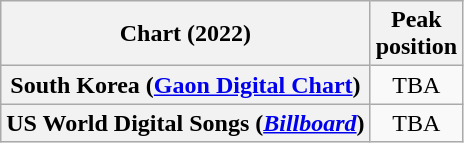<table class="wikitable sortable plainrowheaders" style="text-align:center;">
<tr>
<th>Chart (2022)</th>
<th>Peak<br>position</th>
</tr>
<tr>
<th scope="row">South Korea (<a href='#'>Gaon Digital Chart</a>)</th>
<td>TBA</td>
</tr>
<tr>
<th scope="row">US World Digital Songs (<em><a href='#'>Billboard</a></em>)</th>
<td>TBA</td>
</tr>
</table>
